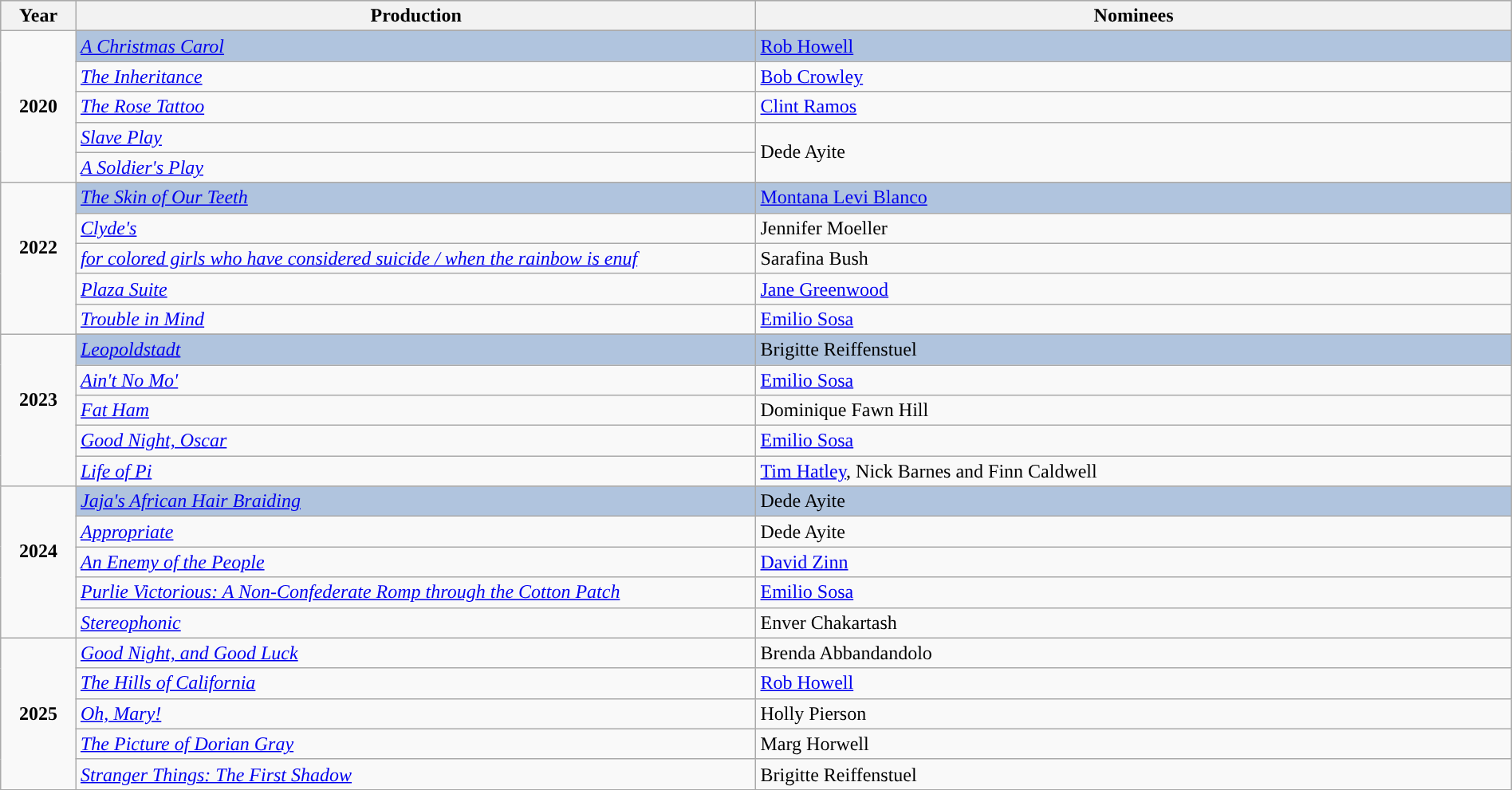<table class="wikitable" style="width:100%;">
<tr style="background:#bebebe;">
<th style="width:5%;">Year</th>
<th style="width:45%;”">Production</th>
<th style="width:50%;”">Nominees</th>
</tr>
<tr>
<td rowspan="6" align="center"><strong>2020</strong><br></td>
</tr>
<tr style="background:#B0C4DE">
<td><em><a href='#'>A Christmas Carol</a></em></td>
<td><a href='#'>Rob Howell</a></td>
</tr>
<tr>
<td><em><a href='#'>The Inheritance</a></em></td>
<td><a href='#'>Bob Crowley</a></td>
</tr>
<tr>
<td><em><a href='#'>The Rose Tattoo</a></em></td>
<td><a href='#'>Clint Ramos</a></td>
</tr>
<tr>
<td><em><a href='#'>Slave Play</a></em></td>
<td rowspan=2>Dede Ayite</td>
</tr>
<tr>
<td><em><a href='#'>A Soldier's Play</a></em></td>
</tr>
<tr>
<td rowspan="6" align="center"><strong>2022</strong><br><br></td>
</tr>
<tr style="background:#B0C4DE">
<td><em><a href='#'>The Skin of Our Teeth</a></em></td>
<td><a href='#'>Montana Levi Blanco</a></td>
</tr>
<tr>
<td><em><a href='#'>Clyde's</a></em></td>
<td>Jennifer Moeller</td>
</tr>
<tr>
<td><em><a href='#'>for colored girls who have considered suicide / when the rainbow is enuf</a></em></td>
<td>Sarafina Bush</td>
</tr>
<tr>
<td><em><a href='#'>Plaza Suite</a></em></td>
<td><a href='#'>Jane Greenwood</a></td>
</tr>
<tr>
<td><em><a href='#'>Trouble in Mind</a></em></td>
<td><a href='#'>Emilio Sosa</a></td>
</tr>
<tr>
<td rowspan="6" align="center"><strong>2023</strong><br><br></td>
</tr>
<tr style="background:#B0C4DE">
<td><em><a href='#'>Leopoldstadt</a></em></td>
<td>Brigitte Reiffenstuel</td>
</tr>
<tr>
<td><em><a href='#'>Ain't No Mo'</a></em></td>
<td><a href='#'>Emilio Sosa</a></td>
</tr>
<tr>
<td><em><a href='#'>Fat Ham</a></em></td>
<td>Dominique Fawn Hill</td>
</tr>
<tr>
<td><em><a href='#'>Good Night, Oscar</a></em></td>
<td><a href='#'>Emilio Sosa</a></td>
</tr>
<tr>
<td><em><a href='#'>Life of Pi</a></em></td>
<td><a href='#'>Tim Hatley</a>, Nick Barnes and Finn Caldwell</td>
</tr>
<tr>
<td rowspan="6" align="center"><strong>2024</strong><br><br></td>
</tr>
<tr style="background:#B0C4DE">
<td><em><a href='#'>Jaja's African Hair Braiding</a></em></td>
<td>Dede Ayite</td>
</tr>
<tr>
<td><em><a href='#'>Appropriate</a></em></td>
<td>Dede Ayite</td>
</tr>
<tr>
<td><em><a href='#'>An Enemy of the People</a></em></td>
<td><a href='#'>David Zinn</a></td>
</tr>
<tr>
<td><em><a href='#'>Purlie Victorious: A Non-Confederate Romp through the Cotton Patch</a></em></td>
<td><a href='#'>Emilio Sosa</a></td>
</tr>
<tr>
<td><em><a href='#'>Stereophonic</a></em></td>
<td>Enver Chakartash</td>
</tr>
<tr>
<td rowspan="7" align="center"><strong>2025</strong><br></td>
<td><em><a href='#'>Good Night, and Good Luck</a></em></td>
<td>Brenda Abbandandolo</td>
</tr>
<tr>
<td><em><a href='#'>The Hills of California</a></em></td>
<td><a href='#'>Rob Howell</a></td>
</tr>
<tr>
<td><em><a href='#'>Oh, Mary!</a></em></td>
<td>Holly Pierson</td>
</tr>
<tr>
<td><em><a href='#'>The Picture of Dorian Gray</a></em></td>
<td>Marg Horwell</td>
</tr>
<tr>
<td><em><a href='#'>Stranger Things: The First Shadow</a></em></td>
<td>Brigitte Reiffenstuel</td>
</tr>
<tr>
</tr>
</table>
